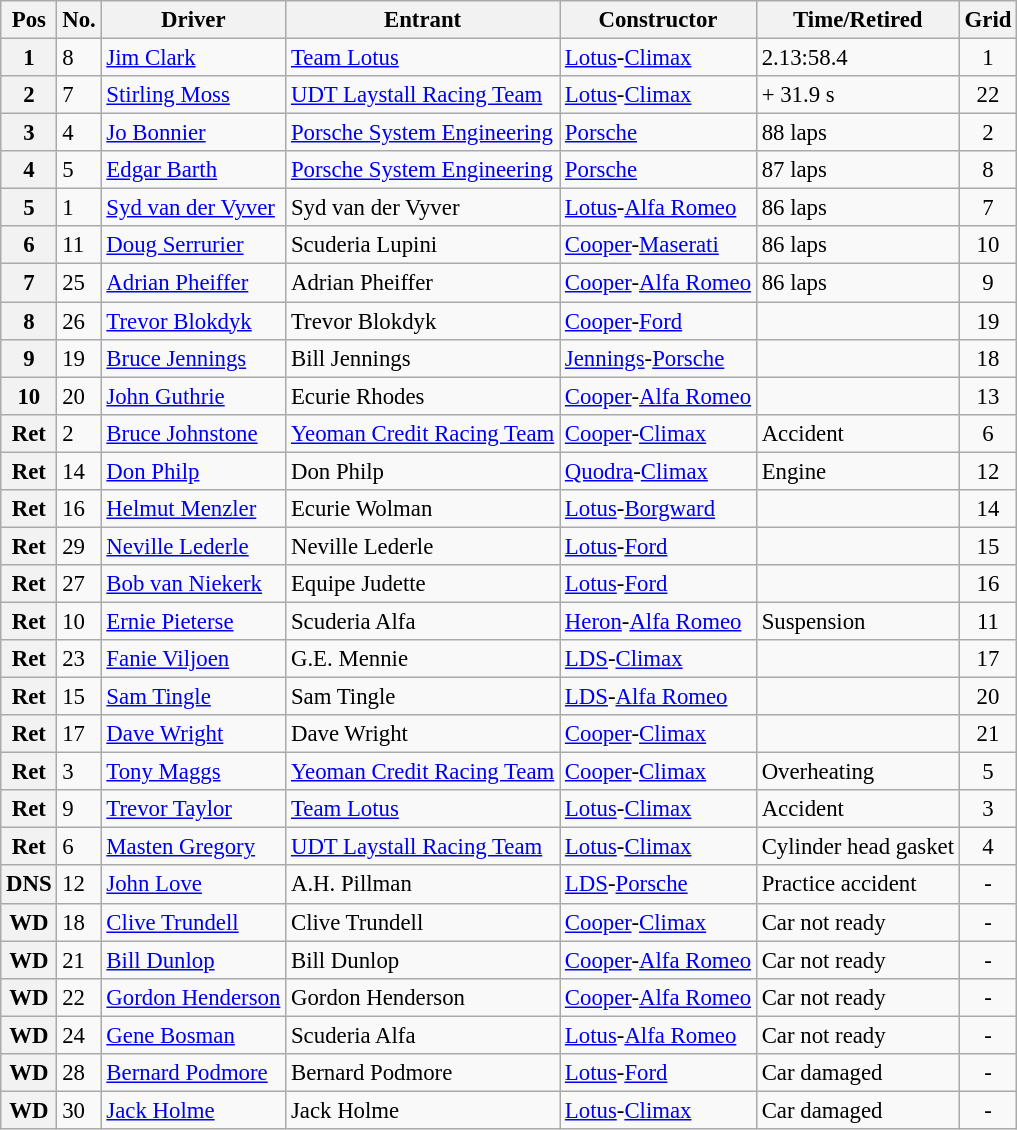<table class="wikitable" style="font-size: 95%;">
<tr>
<th>Pos</th>
<th>No.</th>
<th>Driver</th>
<th>Entrant</th>
<th>Constructor</th>
<th>Time/Retired</th>
<th>Grid</th>
</tr>
<tr>
<th>1</th>
<td>8</td>
<td> <a href='#'>Jim Clark</a></td>
<td><a href='#'>Team Lotus</a></td>
<td><a href='#'>Lotus</a>-<a href='#'>Climax</a></td>
<td>2.13:58.4</td>
<td style="text-align:center">1</td>
</tr>
<tr>
<th>2</th>
<td>7</td>
<td> <a href='#'>Stirling Moss</a></td>
<td><a href='#'>UDT Laystall Racing Team</a></td>
<td><a href='#'>Lotus</a>-<a href='#'>Climax</a></td>
<td>+ 31.9 s</td>
<td style="text-align:center">22</td>
</tr>
<tr>
<th>3</th>
<td>4</td>
<td> <a href='#'>Jo Bonnier</a></td>
<td><a href='#'>Porsche System Engineering</a></td>
<td><a href='#'>Porsche</a></td>
<td>88 laps</td>
<td style="text-align:center">2</td>
</tr>
<tr>
<th>4</th>
<td>5</td>
<td> <a href='#'>Edgar Barth</a></td>
<td><a href='#'>Porsche System Engineering</a></td>
<td><a href='#'>Porsche</a></td>
<td>87 laps</td>
<td style="text-align:center">8</td>
</tr>
<tr>
<th>5</th>
<td>1</td>
<td> <a href='#'>Syd van der Vyver</a></td>
<td>Syd van der Vyver</td>
<td><a href='#'>Lotus</a>-<a href='#'>Alfa Romeo</a></td>
<td>86 laps</td>
<td style="text-align:center">7</td>
</tr>
<tr>
<th>6</th>
<td>11</td>
<td> <a href='#'>Doug Serrurier</a></td>
<td>Scuderia Lupini</td>
<td><a href='#'>Cooper</a>-<a href='#'>Maserati</a></td>
<td>86 laps</td>
<td style="text-align:center">10</td>
</tr>
<tr>
<th>7</th>
<td>25</td>
<td> <a href='#'>Adrian Pheiffer</a></td>
<td>Adrian Pheiffer</td>
<td><a href='#'>Cooper</a>-<a href='#'>Alfa Romeo</a></td>
<td>86 laps</td>
<td style="text-align:center">9</td>
</tr>
<tr>
<th>8</th>
<td>26</td>
<td> <a href='#'>Trevor Blokdyk</a></td>
<td>Trevor Blokdyk</td>
<td><a href='#'>Cooper</a>-<a href='#'>Ford</a></td>
<td></td>
<td style="text-align:center">19</td>
</tr>
<tr>
<th>9</th>
<td>19</td>
<td> <a href='#'>Bruce Jennings</a></td>
<td>Bill Jennings</td>
<td><a href='#'>Jennings</a>-<a href='#'>Porsche</a></td>
<td></td>
<td style="text-align:center">18</td>
</tr>
<tr>
<th>10</th>
<td>20</td>
<td> <a href='#'>John Guthrie</a></td>
<td>Ecurie Rhodes</td>
<td><a href='#'>Cooper</a>-<a href='#'>Alfa Romeo</a></td>
<td></td>
<td style="text-align:center">13</td>
</tr>
<tr>
<th>Ret</th>
<td>2</td>
<td> <a href='#'>Bruce Johnstone</a></td>
<td><a href='#'>Yeoman Credit Racing Team</a></td>
<td><a href='#'>Cooper</a>-<a href='#'>Climax</a></td>
<td>Accident</td>
<td style="text-align:center">6</td>
</tr>
<tr>
<th>Ret</th>
<td>14</td>
<td> <a href='#'>Don Philp</a></td>
<td>Don Philp</td>
<td><a href='#'>Quodra</a>-<a href='#'>Climax</a></td>
<td>Engine</td>
<td style="text-align:center">12</td>
</tr>
<tr>
<th>Ret</th>
<td>16</td>
<td> <a href='#'>Helmut Menzler</a></td>
<td>Ecurie Wolman</td>
<td><a href='#'>Lotus</a>-<a href='#'>Borgward</a></td>
<td></td>
<td style="text-align:center">14</td>
</tr>
<tr>
<th>Ret</th>
<td>29</td>
<td> <a href='#'>Neville Lederle</a></td>
<td>Neville Lederle</td>
<td><a href='#'>Lotus</a>-<a href='#'>Ford</a></td>
<td></td>
<td style="text-align:center">15</td>
</tr>
<tr>
<th>Ret</th>
<td>27</td>
<td> <a href='#'>Bob van Niekerk</a></td>
<td>Equipe Judette</td>
<td><a href='#'>Lotus</a>-<a href='#'>Ford</a></td>
<td></td>
<td style="text-align:center">16</td>
</tr>
<tr>
<th>Ret</th>
<td>10</td>
<td> <a href='#'>Ernie Pieterse</a></td>
<td>Scuderia Alfa</td>
<td><a href='#'>Heron</a>-<a href='#'>Alfa Romeo</a></td>
<td>Suspension</td>
<td style="text-align:center">11</td>
</tr>
<tr>
<th>Ret</th>
<td>23</td>
<td> <a href='#'>Fanie Viljoen</a></td>
<td>G.E. Mennie</td>
<td><a href='#'>LDS</a>-<a href='#'>Climax</a></td>
<td></td>
<td style="text-align:center">17</td>
</tr>
<tr>
<th>Ret</th>
<td>15</td>
<td> <a href='#'>Sam Tingle</a></td>
<td>Sam Tingle</td>
<td><a href='#'>LDS</a>-<a href='#'>Alfa Romeo</a></td>
<td></td>
<td style="text-align:center">20</td>
</tr>
<tr>
<th>Ret</th>
<td>17</td>
<td> <a href='#'>Dave Wright</a></td>
<td>Dave Wright</td>
<td><a href='#'>Cooper</a>-<a href='#'>Climax</a></td>
<td></td>
<td style="text-align:center">21</td>
</tr>
<tr>
<th>Ret</th>
<td>3</td>
<td> <a href='#'>Tony Maggs</a></td>
<td><a href='#'>Yeoman Credit Racing Team</a></td>
<td><a href='#'>Cooper</a>-<a href='#'>Climax</a></td>
<td>Overheating</td>
<td style="text-align:center">5</td>
</tr>
<tr>
<th>Ret</th>
<td>9</td>
<td> <a href='#'>Trevor Taylor</a></td>
<td><a href='#'>Team Lotus</a></td>
<td><a href='#'>Lotus</a>-<a href='#'>Climax</a></td>
<td>Accident</td>
<td style="text-align:center">3</td>
</tr>
<tr>
<th>Ret</th>
<td>6</td>
<td> <a href='#'>Masten Gregory</a></td>
<td><a href='#'>UDT Laystall Racing Team</a></td>
<td><a href='#'>Lotus</a>-<a href='#'>Climax</a></td>
<td>Cylinder head gasket</td>
<td style="text-align:center">4</td>
</tr>
<tr>
<th>DNS</th>
<td>12</td>
<td> <a href='#'>John Love</a></td>
<td>A.H. Pillman</td>
<td><a href='#'>LDS</a>-<a href='#'>Porsche</a></td>
<td>Practice accident</td>
<td style="text-align:center">-</td>
</tr>
<tr>
<th>WD</th>
<td>18</td>
<td> <a href='#'>Clive Trundell</a></td>
<td>Clive Trundell</td>
<td><a href='#'>Cooper</a>-<a href='#'>Climax</a></td>
<td>Car not ready</td>
<td style="text-align:center">-</td>
</tr>
<tr>
<th>WD</th>
<td>21</td>
<td> <a href='#'>Bill Dunlop</a></td>
<td>Bill Dunlop</td>
<td><a href='#'>Cooper</a>-<a href='#'>Alfa Romeo</a></td>
<td>Car not ready</td>
<td style="text-align:center">-</td>
</tr>
<tr>
<th>WD</th>
<td>22</td>
<td> <a href='#'>Gordon Henderson</a></td>
<td>Gordon Henderson</td>
<td><a href='#'>Cooper</a>-<a href='#'>Alfa Romeo</a></td>
<td>Car not ready</td>
<td style="text-align:center">-</td>
</tr>
<tr>
<th>WD</th>
<td>24</td>
<td> <a href='#'>Gene Bosman</a></td>
<td>Scuderia Alfa</td>
<td><a href='#'>Lotus</a>-<a href='#'>Alfa Romeo</a></td>
<td>Car not ready</td>
<td style="text-align:center">-</td>
</tr>
<tr>
<th>WD</th>
<td>28</td>
<td> <a href='#'>Bernard Podmore</a></td>
<td>Bernard Podmore</td>
<td><a href='#'>Lotus</a>-<a href='#'>Ford</a></td>
<td>Car damaged</td>
<td style="text-align:center">-</td>
</tr>
<tr>
<th>WD</th>
<td>30</td>
<td> <a href='#'>Jack Holme</a></td>
<td>Jack Holme</td>
<td><a href='#'>Lotus</a>-<a href='#'>Climax</a></td>
<td>Car damaged</td>
<td style="text-align:center">-</td>
</tr>
</table>
